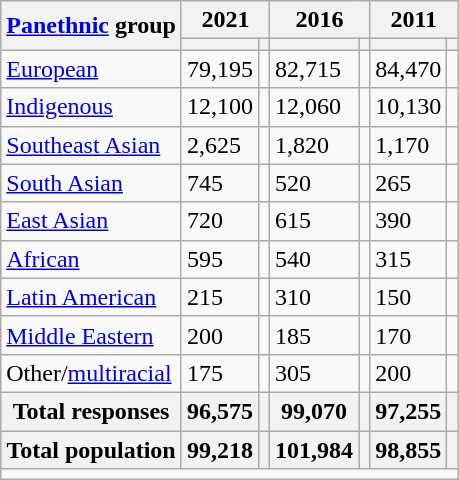<table class="wikitable collapsible sortable">
<tr>
<th rowspan="2"><a href='#'>Panethnic</a> group</th>
<th colspan="2">2021</th>
<th colspan="2">2016</th>
<th colspan="2">2011</th>
</tr>
<tr>
<th><a href='#'></a></th>
<th></th>
<th></th>
<th></th>
<th></th>
<th></th>
</tr>
<tr>
<td><a href='#'>European</a></td>
<td>79,195</td>
<td></td>
<td>82,715</td>
<td></td>
<td>84,470</td>
<td></td>
</tr>
<tr>
<td><a href='#'>Indigenous</a></td>
<td>12,100</td>
<td></td>
<td>12,060</td>
<td></td>
<td>10,130</td>
<td></td>
</tr>
<tr>
<td><a href='#'>Southeast Asian</a></td>
<td>2,625</td>
<td></td>
<td>1,820</td>
<td></td>
<td>1,170</td>
<td></td>
</tr>
<tr>
<td><a href='#'>South Asian</a></td>
<td>745</td>
<td></td>
<td>520</td>
<td></td>
<td>265</td>
<td></td>
</tr>
<tr>
<td><a href='#'>East Asian</a></td>
<td>720</td>
<td></td>
<td>615</td>
<td></td>
<td>390</td>
<td></td>
</tr>
<tr>
<td><a href='#'>African</a></td>
<td>595</td>
<td></td>
<td>540</td>
<td></td>
<td>315</td>
<td></td>
</tr>
<tr>
<td><a href='#'>Latin American</a></td>
<td>215</td>
<td></td>
<td>310</td>
<td></td>
<td>150</td>
<td></td>
</tr>
<tr>
<td><a href='#'>Middle Eastern</a></td>
<td>200</td>
<td></td>
<td>185</td>
<td></td>
<td>170</td>
<td></td>
</tr>
<tr>
<td>Other/<a href='#'>multiracial</a></td>
<td>175</td>
<td></td>
<td>305</td>
<td></td>
<td>200</td>
<td></td>
</tr>
<tr>
<th>Total responses</th>
<th>96,575</th>
<th></th>
<th>99,070</th>
<th></th>
<th>97,255</th>
<th></th>
</tr>
<tr class="sortbottom">
<th>Total population</th>
<th>99,218</th>
<th></th>
<th>101,984</th>
<th></th>
<th>98,855</th>
<th></th>
</tr>
<tr class="sortbottom">
<td colspan="15"></td>
</tr>
</table>
